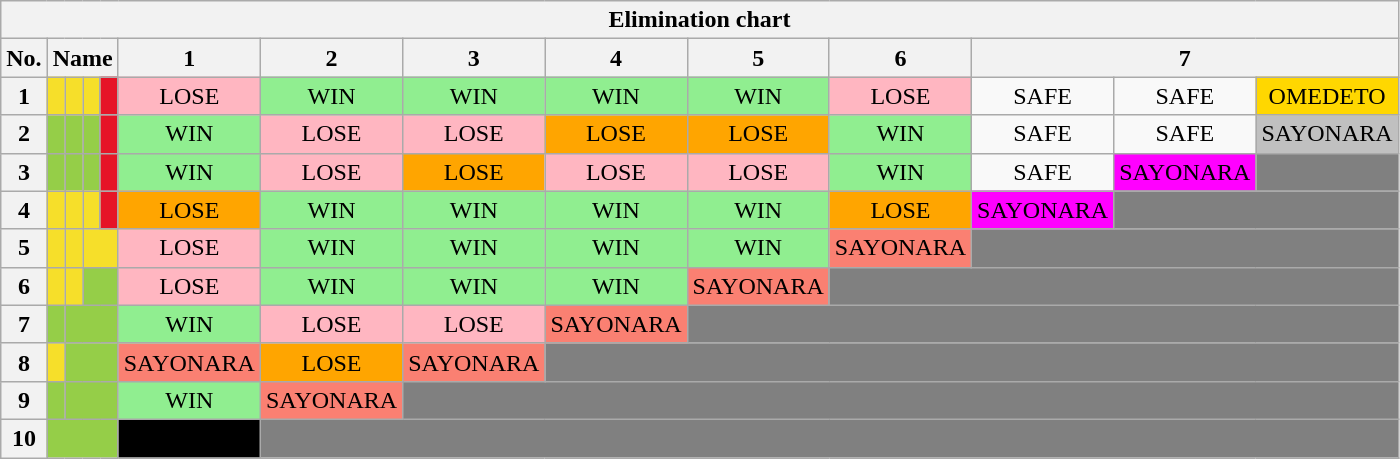<table class="wikitable" style="text-align:center;">
<tr>
<th colspan="14">Elimination chart</th>
</tr>
<tr>
<th>No.</th>
<th colspan=4>Name</th>
<th>1</th>
<th>2</th>
<th>3</th>
<th>4</th>
<th>5</th>
<th>6</th>
<th colspan=3>7</th>
</tr>
<tr>
<th>1</th>
<td style="background:#f6df2a;"></td>
<td style="background:#f6df2a;"></td>
<td style="background:#f6df2a;"></td>
<td style="background:#e61427"></td>
<td style="background:lightpink;">LOSE</td>
<td style="background:lightgreen;">WIN</td>
<td style="background:lightgreen;">WIN</td>
<td style="background:lightgreen;">WIN</td>
<td style="background:lightgreen;">WIN</td>
<td style="background:lightpink;">LOSE</td>
<td>SAFE</td>
<td>SAFE</td>
<td style="background:gold;">OMEDETO</td>
</tr>
<tr>
<th>2</th>
<td style="background:#95ce48;"></td>
<td style="background:#95ce48;"></td>
<td style="background:#95ce48;"></td>
<td style="background:#e61427"></td>
<td style="background:lightgreen;">WIN</td>
<td style="background:lightpink;">LOSE</td>
<td style="background:lightpink;">LOSE</td>
<td style="background:orange;">LOSE</td>
<td style="background:orange;">LOSE</td>
<td style="background:lightgreen;">WIN</td>
<td>SAFE</td>
<td>SAFE</td>
<td style="background:silver;">SAYONARA</td>
</tr>
<tr>
<th>3</th>
<td style="background:#95ce48;"></td>
<td style="background:#95ce48;"></td>
<td style="background:#95ce48;"></td>
<td style="background:#e61427"></td>
<td style="background:lightgreen;">WIN</td>
<td style="background:lightpink;">LOSE</td>
<td style="background:orange;">LOSE</td>
<td style="background:lightpink;">LOSE</td>
<td style="background:lightpink;">LOSE</td>
<td style="background:lightgreen;">WIN</td>
<td>SAFE</td>
<td style="background:magenta;">SAYONARA</td>
<td colspan="1" style="background:gray;"></td>
</tr>
<tr>
<th>4</th>
<td style="background:#f6df2a;"></td>
<td style="background:#f6df2a;"></td>
<td style="background:#f6df2a;"></td>
<td style="background:#e61427"></td>
<td style="background:orange;">LOSE</td>
<td style="background:lightgreen;">WIN</td>
<td style="background:lightgreen;">WIN</td>
<td style="background:lightgreen;">WIN</td>
<td style="background:lightgreen;">WIN</td>
<td style="background:orange;">LOSE</td>
<td style="background:magenta;">SAYONARA</td>
<td colspan="2" style="background:gray;"></td>
</tr>
<tr>
<th>5</th>
<td style="background:#f6df2a;"></td>
<td style="background:#f6df2a;"></td>
<td colspan=2 style="background:#f6df2a;"></td>
<td style="background:lightpink;">LOSE</td>
<td style="background:lightgreen;">WIN</td>
<td style="background:lightgreen;">WIN</td>
<td style="background:lightgreen;">WIN</td>
<td style="background:lightgreen;">WIN</td>
<td style="background:salmon;">SAYONARA</td>
<td colspan="3" style="background:gray;"></td>
</tr>
<tr>
<th>6</th>
<td style="background:#f6df2a;"></td>
<td style="background:#f6df2a;"></td>
<td colspan=2 style="background:#95ce48;"></td>
<td style="background:lightpink;">LOSE</td>
<td style="background:lightgreen;">WIN</td>
<td style="background:lightgreen;">WIN</td>
<td style="background:lightgreen;">WIN</td>
<td style="background:salmon;">SAYONARA</td>
<td colspan="4" style="background:gray;"></td>
</tr>
<tr>
<th>7</th>
<td style="background:#95ce48;"></td>
<td colspan=3 style="background:#95ce48;"></td>
<td style="background:lightgreen;">WIN</td>
<td style="background:lightpink;">LOSE</td>
<td style="background:lightpink;">LOSE</td>
<td style="background:salmon;">SAYONARA</td>
<td colspan="5" style="background:gray;"></td>
</tr>
<tr>
<th>8</th>
<td style="background:#f6df2a;"></td>
<td colspan=3 style="background:#95ce48;"></td>
<td style="background:salmon;">SAYONARA</td>
<td style="background:orange;">LOSE</td>
<td style="background:salmon;">SAYONARA</td>
<td colspan="6" style="background:gray;"></td>
</tr>
<tr>
<th>9</th>
<td style="background:#95ce48;"></td>
<td colspan=3 style="background:#95ce48;"></td>
<td style="background:lightgreen;">WIN</td>
<td style="background:salmon;">SAYONARA</td>
<td colspan="7" style="background:gray;"></td>
</tr>
<tr>
<th>10</th>
<td colspan=4 style="background:#95ce48;"></td>
<td style="background:black;"><span>QUIT</span></td>
<td colspan="8" style="background:gray;"></td>
</tr>
</table>
